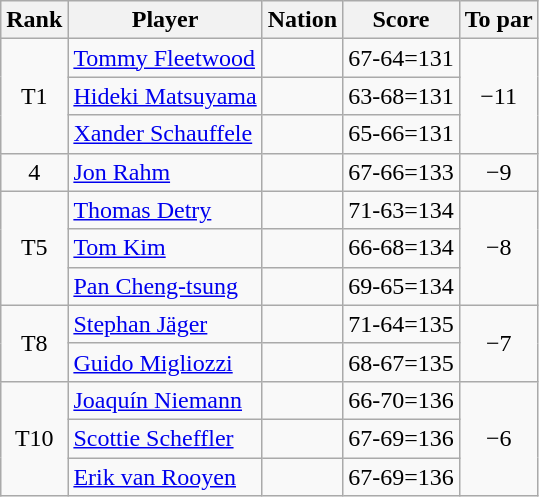<table class="wikitable">
<tr>
<th>Rank</th>
<th>Player</th>
<th>Nation</th>
<th>Score</th>
<th>To par</th>
</tr>
<tr>
<td rowspan=3 align=center>T1</td>
<td><a href='#'>Tommy Fleetwood</a></td>
<td></td>
<td align=center>67-64=131</td>
<td rowspan=3 align=center>−11</td>
</tr>
<tr>
<td><a href='#'>Hideki Matsuyama</a></td>
<td></td>
<td align=center>63-68=131</td>
</tr>
<tr>
<td><a href='#'>Xander Schauffele</a></td>
<td></td>
<td align=center>65-66=131</td>
</tr>
<tr>
<td align=center>4</td>
<td><a href='#'>Jon Rahm</a></td>
<td></td>
<td align=center>67-66=133</td>
<td align=center>−9</td>
</tr>
<tr>
<td rowspan=3 align=center>T5</td>
<td><a href='#'>Thomas Detry</a></td>
<td></td>
<td align=center>71-63=134</td>
<td rowspan=3 align=center>−8</td>
</tr>
<tr>
<td><a href='#'>Tom Kim</a></td>
<td></td>
<td align=center>66-68=134</td>
</tr>
<tr>
<td><a href='#'>Pan Cheng-tsung</a></td>
<td></td>
<td align=center>69-65=134</td>
</tr>
<tr>
<td rowspan=2 align=center>T8</td>
<td><a href='#'>Stephan Jäger</a></td>
<td></td>
<td align=center>71-64=135</td>
<td rowspan=2 align=center>−7</td>
</tr>
<tr>
<td><a href='#'>Guido Migliozzi</a></td>
<td></td>
<td align=center>68-67=135</td>
</tr>
<tr>
<td rowspan=3 align=center>T10</td>
<td><a href='#'>Joaquín Niemann</a></td>
<td></td>
<td align=center>66-70=136</td>
<td rowspan=3 align=center>−6</td>
</tr>
<tr>
<td><a href='#'>Scottie Scheffler</a></td>
<td></td>
<td align=center>67-69=136</td>
</tr>
<tr>
<td><a href='#'>Erik van Rooyen</a></td>
<td></td>
<td align=center>67-69=136</td>
</tr>
</table>
